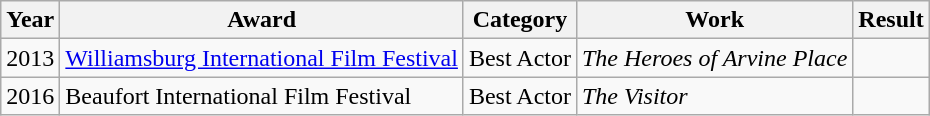<table class="wikitable">
<tr>
<th>Year</th>
<th>Award</th>
<th>Category</th>
<th>Work</th>
<th>Result</th>
</tr>
<tr>
<td>2013</td>
<td><a href='#'>Williamsburg International Film Festival</a></td>
<td>Best Actor</td>
<td><em>The Heroes of Arvine Place</em></td>
<td></td>
</tr>
<tr>
<td>2016</td>
<td>Beaufort International Film Festival</td>
<td>Best Actor</td>
<td><em>The Visitor</em></td>
<td></td>
</tr>
</table>
